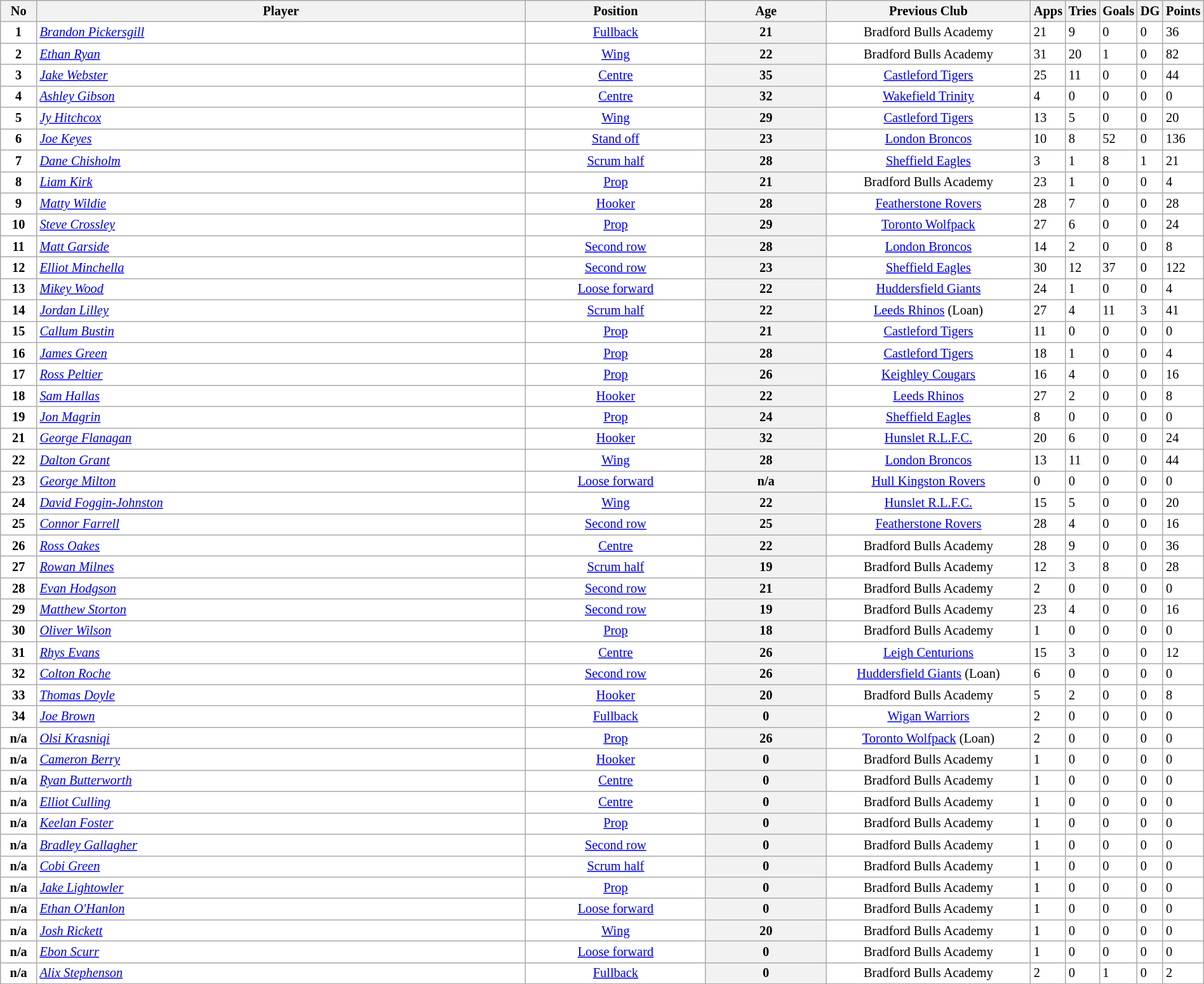<table class="wikitable sortable"  style="width:100%; font-size:85%;">
<tr style="background:#efefef;">
<th width=3%>No</th>
<th !width=47%>Player</th>
<th width=15%>Position</th>
<th width=1%>Age</th>
<th width=17%>Previous Club</th>
<th style="width:20px;">Apps</th>
<th style="width:20px;">Tries</th>
<th style="width:20px;">Goals</th>
<th style="width:20px;">DG</th>
<th style="width:20px;">Points</th>
</tr>
<tr style="background:#fff;">
<td align=center><strong>1</strong></td>
<td><em><a href='#'>Brandon Pickersgill</a></em></td>
<td align=center><a href='#'>Fullback</a></td>
<th width=10%>21</th>
<td align=center>Bradford Bulls Academy</td>
<td align=centre>21</td>
<td align=centre>9</td>
<td align=centre>0</td>
<td align=centre>0</td>
<td align=centre>36</td>
</tr>
<tr style="background:#fff;">
<td align=center><strong>2</strong></td>
<td><em><a href='#'>Ethan Ryan</a></em></td>
<td align=center><a href='#'>Wing</a></td>
<th width=10%>22</th>
<td align=center>Bradford Bulls Academy</td>
<td align=centre>31</td>
<td align=centre>20</td>
<td align=centre>1</td>
<td align=centre>0</td>
<td align=centre>82</td>
</tr>
<tr style="background:#fff;">
<td align=center><strong>3</strong></td>
<td><em><a href='#'>Jake Webster</a></em></td>
<td align=center><a href='#'>Centre</a></td>
<th width=10%>35</th>
<td align=center><a href='#'>Castleford Tigers</a></td>
<td align=centre>25</td>
<td align=centre>11</td>
<td align=centre>0</td>
<td align=centre>0</td>
<td align=centre>44</td>
</tr>
<tr style="background:#fff;">
<td align=center><strong>4</strong></td>
<td><em><a href='#'>Ashley Gibson</a></em></td>
<td align=center><a href='#'>Centre</a></td>
<th width=10%>32</th>
<td align=center><a href='#'>Wakefield Trinity</a></td>
<td align=centre>4</td>
<td align=centre>0</td>
<td align=centre>0</td>
<td align=centre>0</td>
<td align=centre>0</td>
</tr>
<tr style="background:#fff;">
<td align=center><strong>5</strong></td>
<td><em><a href='#'>Jy Hitchcox</a></em></td>
<td align=center><a href='#'>Wing</a></td>
<th width=10%>29</th>
<td align=center><a href='#'>Castleford Tigers</a></td>
<td align=centre>13</td>
<td align=centre>5</td>
<td align=centre>0</td>
<td align=centre>0</td>
<td align=centre>20</td>
</tr>
<tr style="background:#fff;">
<td align=center><strong>6</strong></td>
<td><em><a href='#'>Joe Keyes</a></em></td>
<td align=center><a href='#'>Stand off</a></td>
<th width=10%>23</th>
<td align=center><a href='#'>London Broncos</a></td>
<td align=centre>10</td>
<td align=centre>8</td>
<td align=centre>52</td>
<td align=centre>0</td>
<td align=centre>136</td>
</tr>
<tr style="background:#fff;">
<td align=center><strong>7</strong></td>
<td><em><a href='#'>Dane Chisholm</a></em></td>
<td align=center><a href='#'>Scrum half</a></td>
<th width=10%>28</th>
<td align=center><a href='#'>Sheffield Eagles</a></td>
<td align=centre>3</td>
<td align=centre>1</td>
<td align=centre>8</td>
<td align=centre>1</td>
<td align=centre>21</td>
</tr>
<tr style="background:#fff;">
<td align=center><strong>8</strong></td>
<td><em><a href='#'>Liam Kirk</a></em></td>
<td align=center><a href='#'>Prop</a></td>
<th width=10%>21</th>
<td align=center>Bradford Bulls Academy</td>
<td align=centre>23</td>
<td align=centre>1</td>
<td align=centre>0</td>
<td align=centre>0</td>
<td align=centre>4</td>
</tr>
<tr style="background:#fff;">
<td align=center><strong>9</strong></td>
<td><em><a href='#'>Matty Wildie</a></em></td>
<td align=center><a href='#'>Hooker</a></td>
<th width=10%>28</th>
<td align=center><a href='#'>Featherstone Rovers</a></td>
<td align=centre>28</td>
<td align=centre>7</td>
<td align=centre>0</td>
<td align=centre>0</td>
<td align=centre>28</td>
</tr>
<tr style="background:#fff;">
<td align=center><strong>10</strong></td>
<td><em><a href='#'>Steve Crossley</a></em></td>
<td align=center><a href='#'>Prop</a></td>
<th width=10%>29</th>
<td align=center><a href='#'>Toronto Wolfpack</a></td>
<td align=centre>27</td>
<td align=centre>6</td>
<td align=centre>0</td>
<td align=centre>0</td>
<td align=centre>24</td>
</tr>
<tr style="background:#fff;">
<td align=center><strong>11</strong></td>
<td><em><a href='#'>Matt Garside</a></em></td>
<td align=center><a href='#'>Second row</a></td>
<th width=10%>28</th>
<td align=center><a href='#'>London Broncos</a></td>
<td align=centre>14</td>
<td align=centre>2</td>
<td align=centre>0</td>
<td align=centre>0</td>
<td align=centre>8</td>
</tr>
<tr style="background:#fff;">
<td align=center><strong>12</strong></td>
<td><em><a href='#'>Elliot Minchella</a></em></td>
<td align=center><a href='#'>Second row</a></td>
<th width=10%>23</th>
<td align=center><a href='#'>Sheffield Eagles</a></td>
<td align=centre>30</td>
<td align=centre>12</td>
<td align=centre>37</td>
<td align=centre>0</td>
<td align=centre>122</td>
</tr>
<tr style="background:#fff;">
<td align=center><strong>13</strong></td>
<td><em><a href='#'>Mikey Wood</a></em></td>
<td align=center><a href='#'>Loose forward</a></td>
<th width=10%>22</th>
<td align=center><a href='#'>Huddersfield Giants</a></td>
<td align=centre>24</td>
<td align=centre>1</td>
<td align=centre>0</td>
<td align=centre>0</td>
<td align=centre>4</td>
</tr>
<tr style="background:#fff;">
<td align=center><strong>14</strong></td>
<td><em><a href='#'>Jordan Lilley</a></em></td>
<td align=center><a href='#'>Scrum half</a></td>
<th width=10%>22</th>
<td align=center><a href='#'>Leeds Rhinos</a> (Loan)</td>
<td align=centre>27</td>
<td align=centre>4</td>
<td align=centre>11</td>
<td align=centre>3</td>
<td align=centre>41</td>
</tr>
<tr style="background:#fff;">
<td align=center><strong>15</strong></td>
<td><em><a href='#'>Callum Bustin</a></em></td>
<td align=center><a href='#'>Prop</a></td>
<th width=10%>21</th>
<td align=center><a href='#'>Castleford Tigers</a></td>
<td align=centre>11</td>
<td align=centre>0</td>
<td align=centre>0</td>
<td align=centre>0</td>
<td align=centre>0</td>
</tr>
<tr style="background:#fff;">
<td align=center><strong>16</strong></td>
<td><em><a href='#'>James Green</a></em></td>
<td align=center><a href='#'>Prop</a></td>
<th width=10%>28</th>
<td align=center><a href='#'>Castleford Tigers</a></td>
<td align=centre>18</td>
<td align=centre>1</td>
<td align=centre>0</td>
<td align=centre>0</td>
<td align=centre>4</td>
</tr>
<tr style="background:#fff;">
<td align=center><strong>17</strong></td>
<td><em><a href='#'>Ross Peltier</a></em></td>
<td align=center><a href='#'>Prop</a></td>
<th width=10%>26</th>
<td align=center><a href='#'>Keighley Cougars</a></td>
<td align=centre>16</td>
<td align=centre>4</td>
<td align=centre>0</td>
<td align=centre>0</td>
<td align=centre>16</td>
</tr>
<tr style="background:#fff;">
<td align=center><strong>18</strong></td>
<td><em><a href='#'>Sam Hallas</a></em></td>
<td align=center><a href='#'>Hooker</a></td>
<th width=10%>22</th>
<td align=center><a href='#'>Leeds Rhinos</a></td>
<td align=centre>27</td>
<td align=centre>2</td>
<td align=centre>0</td>
<td align=centre>0</td>
<td align=centre>8</td>
</tr>
<tr style="background:#fff;">
<td align=center><strong>19</strong></td>
<td><em><a href='#'>Jon Magrin</a></em></td>
<td align=center><a href='#'>Prop</a></td>
<th width=10%>24</th>
<td align=center><a href='#'>Sheffield Eagles</a></td>
<td align=centre>8</td>
<td align=centre>0</td>
<td align=centre>0</td>
<td align=centre>0</td>
<td align=centre>0</td>
</tr>
<tr style="background:#fff;">
<td align=center><strong>21</strong></td>
<td><em><a href='#'>George Flanagan</a></em></td>
<td align=center><a href='#'>Hooker</a></td>
<th width=10%>32</th>
<td align=center><a href='#'>Hunslet R.L.F.C.</a></td>
<td align=centre>20</td>
<td align=centre>6</td>
<td align=centre>0</td>
<td align=centre>0</td>
<td align=centre>24</td>
</tr>
<tr style="background:#fff;">
<td align=center><strong>22</strong></td>
<td><em><a href='#'>Dalton Grant</a></em></td>
<td align=center><a href='#'>Wing</a></td>
<th width=10%>28</th>
<td align=center><a href='#'>London Broncos</a></td>
<td align=centre>13</td>
<td align=centre>11</td>
<td align=centre>0</td>
<td align=centre>0</td>
<td align=centre>44</td>
</tr>
<tr style="background:#fff;">
<td align=center><strong>23</strong></td>
<td><em><a href='#'>George Milton</a></em></td>
<td align=center><a href='#'>Loose forward</a></td>
<th width=10%>n/a</th>
<td align=center><a href='#'>Hull Kingston Rovers</a></td>
<td align=centre>0</td>
<td align=centre>0</td>
<td align=centre>0</td>
<td align=centre>0</td>
<td align=centre>0</td>
</tr>
<tr style="background:#fff;">
<td align=center><strong>24</strong></td>
<td><em><a href='#'>David Foggin-Johnston</a></em></td>
<td align=center><a href='#'>Wing</a></td>
<th width=10%>22</th>
<td align=center><a href='#'>Hunslet R.L.F.C.</a></td>
<td align=centre>15</td>
<td align=centre>5</td>
<td align=centre>0</td>
<td align=centre>0</td>
<td align=centre>20</td>
</tr>
<tr style="background:#fff;">
<td align=center><strong>25</strong></td>
<td><em><a href='#'>Connor Farrell</a></em></td>
<td align=center><a href='#'>Second row</a></td>
<th width=10%>25</th>
<td align=center><a href='#'>Featherstone Rovers</a></td>
<td align=centre>28</td>
<td align=centre>4</td>
<td align=centre>0</td>
<td align=centre>0</td>
<td align=centre>16</td>
</tr>
<tr style="background:#fff;">
<td align=center><strong>26</strong></td>
<td><em><a href='#'>Ross Oakes</a></em></td>
<td align=center><a href='#'>Centre</a></td>
<th width=10%>22</th>
<td align=center>Bradford Bulls Academy</td>
<td align=centre>28</td>
<td align=centre>9</td>
<td align=centre>0</td>
<td align=centre>0</td>
<td align=centre>36</td>
</tr>
<tr style="background:#fff;">
<td align=center><strong>27</strong></td>
<td><em><a href='#'>Rowan Milnes</a></em></td>
<td align=center><a href='#'>Scrum half</a></td>
<th width=10%>19</th>
<td align=center>Bradford Bulls Academy</td>
<td align=centre>12</td>
<td align=centre>3</td>
<td align=centre>8</td>
<td align=centre>0</td>
<td align=centre>28</td>
</tr>
<tr style="background:#fff;">
<td align=center><strong>28</strong></td>
<td><em><a href='#'>Evan Hodgson</a></em></td>
<td align=center><a href='#'>Second row</a></td>
<th width=10%>21</th>
<td align=center>Bradford Bulls Academy</td>
<td align=centre>2</td>
<td align=centre>0</td>
<td align=centre>0</td>
<td align=centre>0</td>
<td align=centre>0</td>
</tr>
<tr style="background:#fff;">
<td align=center><strong>29</strong></td>
<td><em><a href='#'>Matthew Storton</a></em></td>
<td align=center><a href='#'>Second row</a></td>
<th width=10%>19</th>
<td align=center>Bradford Bulls Academy</td>
<td align=centre>23</td>
<td align=centre>4</td>
<td align=centre>0</td>
<td align=centre>0</td>
<td align=centre>16</td>
</tr>
<tr style="background:#fff;">
<td align=center><strong>30</strong></td>
<td><em><a href='#'>Oliver Wilson</a></em></td>
<td align=center><a href='#'>Prop</a></td>
<th width=10%>18</th>
<td align=center>Bradford Bulls Academy</td>
<td align=centre>1</td>
<td align=centre>0</td>
<td align=centre>0</td>
<td align=centre>0</td>
<td align=centre>0</td>
</tr>
<tr style="background:#fff;">
<td align=center><strong>31</strong></td>
<td><em><a href='#'>Rhys Evans</a></em></td>
<td align=center><a href='#'>Centre</a></td>
<th width=10%>26</th>
<td align=center><a href='#'>Leigh Centurions</a></td>
<td align=centre>15</td>
<td align=centre>3</td>
<td align=centre>0</td>
<td align=centre>0</td>
<td align=centre>12</td>
</tr>
<tr style="background:#fff;">
<td align=center><strong>32</strong></td>
<td><em><a href='#'>Colton Roche</a></em></td>
<td align=center><a href='#'>Second row</a></td>
<th width=10%>26</th>
<td align=center><a href='#'>Huddersfield Giants</a> (Loan)</td>
<td align=centre>6</td>
<td align=centre>0</td>
<td align=centre>0</td>
<td align=centre>0</td>
<td align=centre>0</td>
</tr>
<tr style="background:#fff;">
<td align=center><strong>33</strong></td>
<td><em><a href='#'>Thomas Doyle</a></em></td>
<td align=center><a href='#'>Hooker</a></td>
<th width=10%>20</th>
<td align=center>Bradford Bulls Academy</td>
<td align=centre>5</td>
<td align=centre>2</td>
<td align=centre>0</td>
<td align=centre>0</td>
<td align=centre>8</td>
</tr>
<tr style="background:#fff;">
<td align=center><strong>34</strong></td>
<td><em><a href='#'>Joe Brown</a></em></td>
<td align=center><a href='#'>Fullback</a></td>
<th width=10%>0</th>
<td align=center><a href='#'>Wigan Warriors</a></td>
<td align=centre>2</td>
<td align=centre>0</td>
<td align=centre>0</td>
<td align=centre>0</td>
<td align=centre>0</td>
</tr>
<tr style="background:#fff;">
<td align=center><strong>n/a</strong></td>
<td><em><a href='#'>Olsi Krasniqi</a></em></td>
<td align=center><a href='#'>Prop</a></td>
<th width=10%>26</th>
<td align=center><a href='#'>Toronto Wolfpack</a> (Loan)</td>
<td align=centre>2</td>
<td align=centre>0</td>
<td align=centre>0</td>
<td align=centre>0</td>
<td align=centre>0</td>
</tr>
<tr style="background:#fff;">
<td align=center><strong>n/a</strong></td>
<td><em><a href='#'>Cameron Berry</a></em></td>
<td align=center><a href='#'>Hooker</a></td>
<th width=10%>0</th>
<td align=center>Bradford Bulls Academy</td>
<td align=centre>1</td>
<td align=centre>0</td>
<td align=centre>0</td>
<td align=centre>0</td>
<td align=centre>0</td>
</tr>
<tr style="background:#fff;">
<td align=center><strong>n/a</strong></td>
<td><em><a href='#'>Ryan Butterworth</a></em></td>
<td align=center><a href='#'>Centre</a></td>
<th width=10%>0</th>
<td align=center>Bradford Bulls Academy</td>
<td align=centre>1</td>
<td align=centre>0</td>
<td align=centre>0</td>
<td align=centre>0</td>
<td align=centre>0</td>
</tr>
<tr style="background:#fff;">
<td align=center><strong>n/a</strong></td>
<td><em><a href='#'>Elliot Culling</a></em></td>
<td align=center><a href='#'>Centre</a></td>
<th width=10%>0</th>
<td align=center>Bradford Bulls Academy</td>
<td align=centre>1</td>
<td align=centre>0</td>
<td align=centre>0</td>
<td align=centre>0</td>
<td align=centre>0</td>
</tr>
<tr style="background:#fff;">
<td align=center><strong>n/a</strong></td>
<td><em><a href='#'>Keelan Foster</a></em></td>
<td align=center><a href='#'>Prop</a></td>
<th width=10%>0</th>
<td align=center>Bradford Bulls Academy</td>
<td align=centre>1</td>
<td align=centre>0</td>
<td align=centre>0</td>
<td align=centre>0</td>
<td align=centre>0</td>
</tr>
<tr style="background:#fff;">
<td align=center><strong>n/a</strong></td>
<td><em><a href='#'>Bradley Gallagher</a></em></td>
<td align=center><a href='#'>Second row</a></td>
<th width=10%>0</th>
<td align=center>Bradford Bulls Academy</td>
<td align=centre>1</td>
<td align=centre>0</td>
<td align=centre>0</td>
<td align=centre>0</td>
<td align=centre>0</td>
</tr>
<tr style="background:#fff;">
<td align=center><strong>n/a</strong></td>
<td><em><a href='#'>Cobi Green</a></em></td>
<td align=center><a href='#'>Scrum half</a></td>
<th width=10%>0</th>
<td align=center>Bradford Bulls Academy</td>
<td align=centre>1</td>
<td align=centre>0</td>
<td align=centre>0</td>
<td align=centre>0</td>
<td align=centre>0</td>
</tr>
<tr style="background:#fff;">
<td align=center><strong>n/a</strong></td>
<td><em><a href='#'>Jake Lightowler</a></em></td>
<td align=center><a href='#'>Prop</a></td>
<th width=10%>0</th>
<td align=center>Bradford Bulls Academy</td>
<td align=centre>1</td>
<td align=centre>0</td>
<td align=centre>0</td>
<td align=centre>0</td>
<td align=centre>0</td>
</tr>
<tr style="background:#fff;">
<td align=center><strong>n/a</strong></td>
<td><em><a href='#'>Ethan O'Hanlon</a></em></td>
<td align=center><a href='#'>Loose forward</a></td>
<th width=10%>0</th>
<td align=center>Bradford Bulls Academy</td>
<td align=centre>1</td>
<td align=centre>0</td>
<td align=centre>0</td>
<td align=centre>0</td>
<td align=centre>0</td>
</tr>
<tr style="background:#fff;">
<td align=center><strong>n/a</strong></td>
<td><em><a href='#'>Josh Rickett</a></em></td>
<td align=center><a href='#'>Wing</a></td>
<th width=10%>20</th>
<td align=center>Bradford Bulls Academy</td>
<td align=centre>1</td>
<td align=centre>0</td>
<td align=centre>0</td>
<td align=centre>0</td>
<td align=centre>0</td>
</tr>
<tr style="background:#fff;">
<td align=center><strong>n/a</strong></td>
<td><em><a href='#'>Ebon Scurr</a></em></td>
<td align=center><a href='#'>Loose forward</a></td>
<th width=10%>0</th>
<td align=center>Bradford Bulls Academy</td>
<td align=centre>1</td>
<td align=centre>0</td>
<td align=centre>0</td>
<td align=centre>0</td>
<td align=centre>0</td>
</tr>
<tr style="background:#fff;">
<td align=center><strong>n/a</strong></td>
<td><em><a href='#'>Alix Stephenson</a></em></td>
<td align=center><a href='#'>Fullback</a></td>
<th width=10%>0</th>
<td align=center>Bradford Bulls Academy</td>
<td align=centre>2</td>
<td align=centre>0</td>
<td align=centre>1</td>
<td align=centre>0</td>
<td align=centre>2</td>
</tr>
</table>
